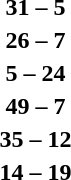<table>
<tr>
<th width=200></th>
<th width=100></th>
<th width=200></th>
</tr>
<tr>
<td align=right></td>
<td align=center><strong>31 – 5</strong></td>
<td></td>
</tr>
<tr>
<td align=right></td>
<td align=center><strong>26 – 7</strong></td>
<td></td>
</tr>
<tr>
<td align=right></td>
<td align=center><strong>5 – 24</strong></td>
<td></td>
</tr>
<tr>
<td align=right></td>
<td align=center><strong>49 – 7</strong></td>
<td></td>
</tr>
<tr>
<td align=right></td>
<td align=center><strong>35 – 12</strong></td>
<td></td>
</tr>
<tr>
<td align=right></td>
<td align=center><strong>14 – 19</strong></td>
<td></td>
</tr>
</table>
